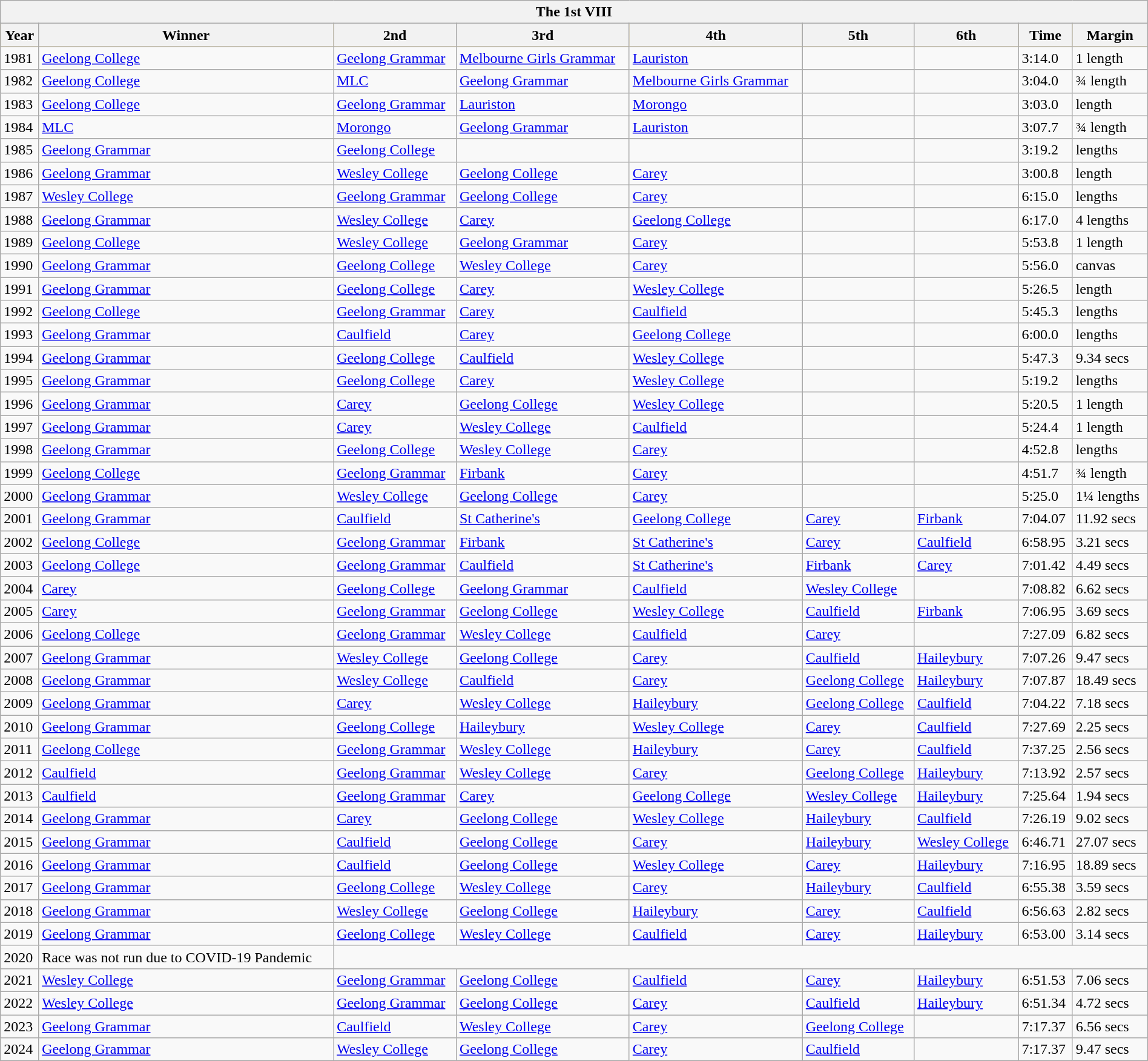<table class="wikitable sortable collapsible collapsed" style="width:100%">
<tr>
<th colspan=9>The 1st VIII</th>
</tr>
<tr bgcolor="#FFCC33">
<th>Year</th>
<th>Winner</th>
<th>2nd</th>
<th>3rd</th>
<th>4th</th>
<th>5th</th>
<th>6th</th>
<th>Time</th>
<th>Margin</th>
</tr>
<tr>
<td>1981</td>
<td><a href='#'>Geelong College</a></td>
<td><a href='#'>Geelong Grammar</a></td>
<td><a href='#'>Melbourne Girls Grammar</a></td>
<td><a href='#'>Lauriston</a></td>
<td></td>
<td></td>
<td>3:14.0</td>
<td>1 length</td>
</tr>
<tr>
<td>1982</td>
<td><a href='#'>Geelong College</a></td>
<td><a href='#'>MLC</a></td>
<td><a href='#'>Geelong Grammar</a></td>
<td><a href='#'>Melbourne Girls Grammar</a></td>
<td></td>
<td></td>
<td>3:04.0</td>
<td>¾ length</td>
</tr>
<tr>
<td>1983</td>
<td><a href='#'>Geelong College</a></td>
<td><a href='#'>Geelong Grammar</a></td>
<td><a href='#'>Lauriston</a></td>
<td><a href='#'>Morongo</a></td>
<td></td>
<td></td>
<td>3:03.0</td>
<td> length</td>
</tr>
<tr>
<td>1984</td>
<td><a href='#'>MLC</a></td>
<td><a href='#'>Morongo</a></td>
<td><a href='#'>Geelong Grammar</a></td>
<td><a href='#'>Lauriston</a></td>
<td></td>
<td></td>
<td>3:07.7</td>
<td>¾ length</td>
</tr>
<tr>
<td>1985</td>
<td><a href='#'>Geelong Grammar</a></td>
<td><a href='#'>Geelong College</a></td>
<td></td>
<td></td>
<td></td>
<td></td>
<td>3:19.2</td>
<td> lengths</td>
</tr>
<tr>
<td>1986</td>
<td><a href='#'>Geelong Grammar</a></td>
<td><a href='#'>Wesley College</a></td>
<td><a href='#'>Geelong College</a></td>
<td><a href='#'>Carey</a></td>
<td></td>
<td></td>
<td>3:00.8</td>
<td> length</td>
</tr>
<tr>
<td>1987</td>
<td><a href='#'>Wesley College</a></td>
<td><a href='#'>Geelong Grammar</a></td>
<td><a href='#'>Geelong College</a></td>
<td><a href='#'>Carey</a></td>
<td></td>
<td></td>
<td>6:15.0</td>
<td> lengths</td>
</tr>
<tr>
<td>1988</td>
<td><a href='#'>Geelong Grammar</a></td>
<td><a href='#'>Wesley College</a></td>
<td><a href='#'>Carey</a></td>
<td><a href='#'>Geelong College</a></td>
<td></td>
<td></td>
<td>6:17.0</td>
<td>4 lengths</td>
</tr>
<tr>
<td>1989</td>
<td><a href='#'>Geelong College</a></td>
<td><a href='#'>Wesley College</a></td>
<td><a href='#'>Geelong Grammar</a></td>
<td><a href='#'>Carey</a></td>
<td></td>
<td></td>
<td>5:53.8</td>
<td>1 length</td>
</tr>
<tr>
<td>1990</td>
<td><a href='#'>Geelong Grammar</a></td>
<td><a href='#'>Geelong College</a></td>
<td><a href='#'>Wesley College</a></td>
<td><a href='#'>Carey</a></td>
<td></td>
<td></td>
<td>5:56.0</td>
<td>canvas</td>
</tr>
<tr>
<td>1991</td>
<td><a href='#'>Geelong Grammar</a></td>
<td><a href='#'>Geelong College</a></td>
<td><a href='#'>Carey</a></td>
<td><a href='#'>Wesley College</a></td>
<td></td>
<td></td>
<td>5:26.5</td>
<td> length</td>
</tr>
<tr>
<td>1992</td>
<td><a href='#'>Geelong College</a></td>
<td><a href='#'>Geelong Grammar</a></td>
<td><a href='#'>Carey</a></td>
<td><a href='#'>Caulfield</a></td>
<td></td>
<td></td>
<td>5:45.3</td>
<td> lengths</td>
</tr>
<tr>
<td>1993</td>
<td><a href='#'>Geelong Grammar</a></td>
<td><a href='#'>Caulfield</a></td>
<td><a href='#'>Carey</a></td>
<td><a href='#'>Geelong College</a></td>
<td></td>
<td></td>
<td>6:00.0</td>
<td> lengths</td>
</tr>
<tr>
<td>1994</td>
<td><a href='#'>Geelong Grammar</a></td>
<td><a href='#'>Geelong College</a></td>
<td><a href='#'>Caulfield</a></td>
<td><a href='#'>Wesley College</a></td>
<td></td>
<td></td>
<td>5:47.3</td>
<td>9.34 secs</td>
</tr>
<tr>
<td>1995</td>
<td><a href='#'>Geelong Grammar</a></td>
<td><a href='#'>Geelong College</a></td>
<td><a href='#'>Carey</a></td>
<td><a href='#'>Wesley College</a></td>
<td></td>
<td></td>
<td>5:19.2</td>
<td> lengths</td>
</tr>
<tr>
<td>1996</td>
<td><a href='#'>Geelong Grammar</a></td>
<td><a href='#'>Carey</a></td>
<td><a href='#'>Geelong College</a></td>
<td><a href='#'>Wesley College</a></td>
<td></td>
<td></td>
<td>5:20.5</td>
<td>1 length</td>
</tr>
<tr>
<td>1997</td>
<td><a href='#'>Geelong Grammar</a></td>
<td><a href='#'>Carey</a></td>
<td><a href='#'>Wesley College</a></td>
<td><a href='#'>Caulfield</a></td>
<td></td>
<td></td>
<td>5:24.4</td>
<td>1 length</td>
</tr>
<tr>
<td>1998</td>
<td><a href='#'>Geelong Grammar</a></td>
<td><a href='#'>Geelong College</a></td>
<td><a href='#'>Wesley College</a></td>
<td><a href='#'>Carey</a></td>
<td></td>
<td></td>
<td>4:52.8</td>
<td> lengths</td>
</tr>
<tr>
<td>1999</td>
<td><a href='#'>Geelong College</a></td>
<td><a href='#'>Geelong Grammar</a></td>
<td><a href='#'>Firbank</a></td>
<td><a href='#'>Carey</a></td>
<td></td>
<td></td>
<td>4:51.7</td>
<td>¾ length</td>
</tr>
<tr>
<td>2000</td>
<td><a href='#'>Geelong Grammar</a></td>
<td><a href='#'>Wesley College</a></td>
<td><a href='#'>Geelong College</a></td>
<td><a href='#'>Carey</a></td>
<td></td>
<td></td>
<td>5:25.0</td>
<td>1¼ lengths</td>
</tr>
<tr>
<td>2001</td>
<td><a href='#'>Geelong Grammar</a></td>
<td><a href='#'>Caulfield</a></td>
<td><a href='#'>St Catherine's</a></td>
<td><a href='#'>Geelong College</a></td>
<td><a href='#'>Carey</a></td>
<td><a href='#'>Firbank</a></td>
<td>7:04.07</td>
<td>11.92 secs</td>
</tr>
<tr>
<td>2002</td>
<td><a href='#'>Geelong College</a></td>
<td><a href='#'>Geelong Grammar</a></td>
<td><a href='#'>Firbank</a></td>
<td><a href='#'>St Catherine's</a></td>
<td><a href='#'>Carey</a></td>
<td><a href='#'>Caulfield</a></td>
<td>6:58.95</td>
<td>3.21 secs</td>
</tr>
<tr>
<td>2003</td>
<td><a href='#'>Geelong College</a></td>
<td><a href='#'>Geelong Grammar</a></td>
<td><a href='#'>Caulfield</a></td>
<td><a href='#'>St Catherine's</a></td>
<td><a href='#'>Firbank</a></td>
<td><a href='#'>Carey</a></td>
<td>7:01.42</td>
<td>4.49 secs</td>
</tr>
<tr>
<td>2004</td>
<td><a href='#'>Carey</a></td>
<td><a href='#'>Geelong College</a></td>
<td><a href='#'>Geelong Grammar</a></td>
<td><a href='#'>Caulfield</a></td>
<td><a href='#'>Wesley College</a></td>
<td></td>
<td>7:08.82</td>
<td>6.62 secs</td>
</tr>
<tr>
<td>2005</td>
<td><a href='#'>Carey</a></td>
<td><a href='#'>Geelong Grammar</a></td>
<td><a href='#'>Geelong College</a></td>
<td><a href='#'>Wesley College</a></td>
<td><a href='#'>Caulfield</a></td>
<td><a href='#'>Firbank</a></td>
<td>7:06.95</td>
<td>3.69 secs</td>
</tr>
<tr>
<td>2006</td>
<td><a href='#'>Geelong College</a></td>
<td><a href='#'>Geelong Grammar</a></td>
<td><a href='#'>Wesley College</a></td>
<td><a href='#'>Caulfield</a></td>
<td><a href='#'>Carey</a></td>
<td></td>
<td>7:27.09</td>
<td>6.82 secs</td>
</tr>
<tr>
<td>2007</td>
<td><a href='#'>Geelong Grammar</a></td>
<td><a href='#'>Wesley College</a></td>
<td><a href='#'>Geelong College</a></td>
<td><a href='#'>Carey</a></td>
<td><a href='#'>Caulfield</a></td>
<td><a href='#'>Haileybury</a></td>
<td>7:07.26</td>
<td>9.47 secs</td>
</tr>
<tr>
<td>2008</td>
<td><a href='#'>Geelong Grammar</a></td>
<td><a href='#'>Wesley College</a></td>
<td><a href='#'>Caulfield</a></td>
<td><a href='#'>Carey</a></td>
<td><a href='#'>Geelong College</a></td>
<td><a href='#'>Haileybury</a></td>
<td>7:07.87</td>
<td>18.49 secs</td>
</tr>
<tr>
<td>2009</td>
<td><a href='#'>Geelong Grammar</a></td>
<td><a href='#'>Carey</a></td>
<td><a href='#'>Wesley College</a></td>
<td><a href='#'>Haileybury</a></td>
<td><a href='#'>Geelong College</a></td>
<td><a href='#'>Caulfield</a></td>
<td>7:04.22</td>
<td>7.18 secs</td>
</tr>
<tr>
<td>2010</td>
<td><a href='#'>Geelong Grammar</a></td>
<td><a href='#'>Geelong College</a></td>
<td><a href='#'>Haileybury</a></td>
<td><a href='#'>Wesley College</a></td>
<td><a href='#'>Carey</a></td>
<td><a href='#'>Caulfield</a></td>
<td>7:27.69</td>
<td>2.25 secs</td>
</tr>
<tr>
<td>2011</td>
<td><a href='#'>Geelong College</a></td>
<td><a href='#'>Geelong Grammar</a></td>
<td><a href='#'>Wesley College</a></td>
<td><a href='#'>Haileybury</a></td>
<td><a href='#'>Carey</a></td>
<td><a href='#'>Caulfield</a></td>
<td>7:37.25</td>
<td>2.56 secs</td>
</tr>
<tr>
<td>2012</td>
<td><a href='#'>Caulfield</a></td>
<td><a href='#'>Geelong Grammar</a></td>
<td><a href='#'>Wesley College</a></td>
<td><a href='#'>Carey</a></td>
<td><a href='#'>Geelong College</a></td>
<td><a href='#'>Haileybury</a></td>
<td>7:13.92</td>
<td>2.57 secs</td>
</tr>
<tr>
<td>2013</td>
<td><a href='#'>Caulfield</a></td>
<td><a href='#'>Geelong Grammar</a></td>
<td><a href='#'>Carey</a></td>
<td><a href='#'>Geelong College</a></td>
<td><a href='#'>Wesley College</a></td>
<td><a href='#'>Haileybury</a></td>
<td>7:25.64</td>
<td>1.94 secs</td>
</tr>
<tr>
<td>2014</td>
<td><a href='#'>Geelong Grammar</a></td>
<td><a href='#'>Carey</a></td>
<td><a href='#'>Geelong College</a></td>
<td><a href='#'>Wesley College</a></td>
<td><a href='#'>Haileybury</a></td>
<td><a href='#'>Caulfield</a></td>
<td>7:26.19</td>
<td>9.02 secs</td>
</tr>
<tr>
<td>2015</td>
<td><a href='#'>Geelong Grammar</a></td>
<td><a href='#'>Caulfield</a></td>
<td><a href='#'>Geelong College</a></td>
<td><a href='#'>Carey</a></td>
<td><a href='#'>Haileybury</a></td>
<td><a href='#'>Wesley College</a></td>
<td>6:46.71</td>
<td>27.07 secs</td>
</tr>
<tr>
<td>2016</td>
<td><a href='#'>Geelong Grammar</a></td>
<td><a href='#'>Caulfield</a></td>
<td><a href='#'>Geelong College</a></td>
<td><a href='#'>Wesley College</a></td>
<td><a href='#'>Carey</a></td>
<td><a href='#'>Haileybury</a></td>
<td>7:16.95</td>
<td>18.89 secs</td>
</tr>
<tr>
<td>2017</td>
<td><a href='#'>Geelong Grammar</a></td>
<td><a href='#'>Geelong College</a></td>
<td><a href='#'>Wesley College</a></td>
<td><a href='#'>Carey</a></td>
<td><a href='#'>Haileybury</a></td>
<td><a href='#'>Caulfield</a></td>
<td>6:55.38</td>
<td>3.59 secs</td>
</tr>
<tr>
<td>2018</td>
<td><a href='#'>Geelong Grammar</a></td>
<td><a href='#'>Wesley College</a></td>
<td><a href='#'>Geelong College</a></td>
<td><a href='#'>Haileybury</a></td>
<td><a href='#'>Carey</a></td>
<td><a href='#'>Caulfield</a></td>
<td>6:56.63</td>
<td>2.82 secs</td>
</tr>
<tr>
<td>2019</td>
<td><a href='#'>Geelong Grammar</a></td>
<td><a href='#'>Geelong College</a></td>
<td><a href='#'>Wesley College</a></td>
<td><a href='#'>Caulfield</a></td>
<td><a href='#'>Carey</a></td>
<td><a href='#'>Haileybury</a></td>
<td>6:53.00</td>
<td>3.14 secs</td>
</tr>
<tr>
<td>2020</td>
<td>Race was not run due to COVID-19 Pandemic</td>
</tr>
<tr>
<td>2021</td>
<td><a href='#'>Wesley College</a></td>
<td><a href='#'>Geelong Grammar</a></td>
<td><a href='#'>Geelong College</a></td>
<td><a href='#'>Caulfield</a></td>
<td><a href='#'>Carey</a></td>
<td><a href='#'>Haileybury</a></td>
<td>6:51.53</td>
<td>7.06 secs</td>
</tr>
<tr>
<td>2022</td>
<td><a href='#'>Wesley College</a></td>
<td><a href='#'>Geelong Grammar</a></td>
<td><a href='#'>Geelong College</a></td>
<td><a href='#'>Carey</a></td>
<td><a href='#'>Caulfield</a></td>
<td><a href='#'>Haileybury</a></td>
<td>6:51.34</td>
<td>4.72 secs</td>
</tr>
<tr>
<td>2023</td>
<td><a href='#'>Geelong Grammar</a></td>
<td><a href='#'>Caulfield</a></td>
<td><a href='#'>Wesley College</a></td>
<td><a href='#'>Carey</a></td>
<td><a href='#'>Geelong College</a></td>
<td></td>
<td>7:17.37</td>
<td>6.56 secs</td>
</tr>
<tr>
<td>2024</td>
<td><a href='#'>Geelong Grammar</a></td>
<td><a href='#'>Wesley College</a></td>
<td><a href='#'>Geelong College</a></td>
<td><a href='#'>Carey</a></td>
<td><a href='#'>Caulfield</a></td>
<td></td>
<td>7:17.37</td>
<td>9.47	 secs</td>
</tr>
</table>
